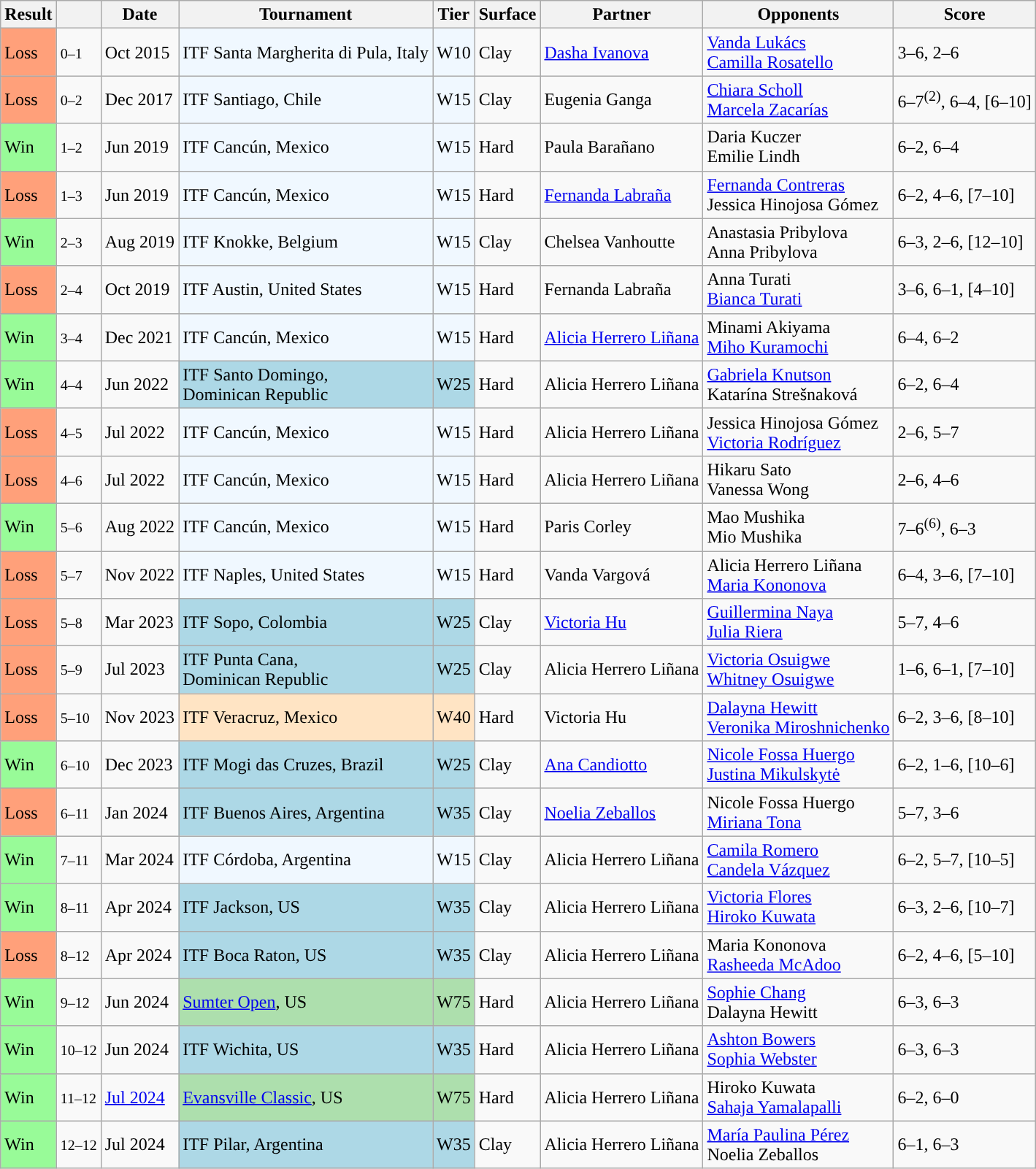<table class="sortable wikitable">
<tr>
<th>Result</th>
<th class="unsortable"></th>
<th>Date</th>
<th>Tournament</th>
<th>Tier</th>
<th>Surface</th>
<th>Partner</th>
<th>Opponents</th>
<th class="unsortable">Score</th>
</tr>
<tr>
<td style="background:#ffa07a;">Loss</td>
<td><small>0–1</small></td>
<td>Oct 2015</td>
<td style="background:#f0f8ff;">ITF Santa Margherita di Pula, Italy</td>
<td style="background:#f0f8ff;">W10</td>
<td>Clay</td>
<td> <a href='#'>Dasha Ivanova</a></td>
<td> <a href='#'>Vanda Lukács</a> <br>  <a href='#'>Camilla Rosatello</a></td>
<td>3–6, 2–6</td>
</tr>
<tr>
<td style="background:#ffa07a;">Loss</td>
<td><small>0–2</small></td>
<td>Dec 2017</td>
<td style="background:#f0f8ff;">ITF Santiago, Chile</td>
<td style="background:#f0f8ff;">W15</td>
<td>Clay</td>
<td> Eugenia Ganga</td>
<td> <a href='#'>Chiara Scholl</a> <br>  <a href='#'>Marcela Zacarías</a></td>
<td>6–7<sup>(2)</sup>, 6–4, [6–10]</td>
</tr>
<tr>
<td style="background:#98fb98;">Win</td>
<td><small>1–2</small></td>
<td>Jun 2019</td>
<td style="background:#f0f8ff;">ITF Cancún, Mexico</td>
<td style="background:#f0f8ff;">W15</td>
<td>Hard</td>
<td> Paula Barañano</td>
<td> Daria Kuczer <br>  Emilie Lindh</td>
<td>6–2, 6–4</td>
</tr>
<tr>
<td style="background:#ffa07a;">Loss</td>
<td><small>1–3</small></td>
<td>Jun 2019</td>
<td style="background:#f0f8ff;">ITF Cancún, Mexico</td>
<td style="background:#f0f8ff;">W15</td>
<td>Hard</td>
<td> <a href='#'>Fernanda Labraña</a></td>
<td> <a href='#'>Fernanda Contreras</a> <br>  Jessica Hinojosa Gómez</td>
<td>6–2, 4–6, [7–10]</td>
</tr>
<tr>
<td style="background:#98fb98;">Win</td>
<td><small>2–3</small></td>
<td>Aug 2019</td>
<td style="background:#f0f8ff;">ITF Knokke, Belgium</td>
<td style="background:#f0f8ff;">W15</td>
<td>Clay</td>
<td> Chelsea Vanhoutte</td>
<td> Anastasia Pribylova <br>  Anna Pribylova</td>
<td>6–3, 2–6, [12–10]</td>
</tr>
<tr>
<td style="background:#ffa07a;">Loss</td>
<td><small>2–4</small></td>
<td>Oct 2019</td>
<td style="background:#f0f8ff;">ITF Austin, United States</td>
<td style="background:#f0f8ff;">W15</td>
<td>Hard</td>
<td> Fernanda Labraña</td>
<td> Anna Turati <br>  <a href='#'>Bianca Turati</a></td>
<td>3–6, 6–1, [4–10]</td>
</tr>
<tr>
<td style="background:#98fb98;">Win</td>
<td><small>3–4</small></td>
<td>Dec 2021</td>
<td style="background:#f0f8ff;">ITF Cancún, Mexico</td>
<td style="background:#f0f8ff;">W15</td>
<td>Hard</td>
<td> <a href='#'>Alicia Herrero Liñana</a></td>
<td> Minami Akiyama <br>  <a href='#'>Miho Kuramochi</a></td>
<td>6–4, 6–2</td>
</tr>
<tr>
<td style="background:#98fb98;">Win</td>
<td><small>4–4</small></td>
<td>Jun 2022</td>
<td style="background:lightblue;">ITF Santo Domingo, <br>Dominican Republic</td>
<td style="background:lightblue;">W25</td>
<td>Hard</td>
<td> Alicia Herrero Liñana</td>
<td> <a href='#'>Gabriela Knutson</a> <br>  Katarína Strešnaková</td>
<td>6–2, 6–4</td>
</tr>
<tr>
<td style="background:#ffa07a;">Loss</td>
<td><small>4–5</small></td>
<td>Jul 2022</td>
<td style="background:#f0f8ff;">ITF Cancún, Mexico</td>
<td style="background:#f0f8ff;">W15</td>
<td>Hard</td>
<td> Alicia Herrero Liñana</td>
<td> Jessica Hinojosa Gómez <br>  <a href='#'>Victoria Rodríguez</a></td>
<td>2–6, 5–7</td>
</tr>
<tr>
<td style="background:#ffa07a;">Loss</td>
<td><small>4–6</small></td>
<td>Jul 2022</td>
<td style="background:#f0f8ff;">ITF Cancún, Mexico</td>
<td style="background:#f0f8ff;">W15</td>
<td>Hard</td>
<td> Alicia Herrero Liñana</td>
<td> Hikaru Sato <br>  Vanessa Wong</td>
<td>2–6, 4–6</td>
</tr>
<tr>
<td style="background:#98fb98;">Win</td>
<td><small>5–6</small></td>
<td>Aug 2022</td>
<td style="background:#f0f8ff;">ITF Cancún, Mexico</td>
<td style="background:#f0f8ff;">W15</td>
<td>Hard</td>
<td> Paris Corley</td>
<td> Mao Mushika <br>  Mio Mushika</td>
<td>7–6<sup>(6)</sup>, 6–3</td>
</tr>
<tr>
<td style="background:#ffa07a;">Loss</td>
<td><small>5–7</small></td>
<td>Nov 2022</td>
<td style="background:#f0f8ff;">ITF Naples, United States</td>
<td style="background:#f0f8ff;">W15</td>
<td>Hard</td>
<td> Vanda Vargová</td>
<td> Alicia Herrero Liñana <br>  <a href='#'>Maria Kononova</a></td>
<td>6–4, 3–6, [7–10]</td>
</tr>
<tr>
<td style="background:#ffa07a;">Loss</td>
<td><small>5–8</small></td>
<td>Mar 2023</td>
<td style="background:lightblue;">ITF Sopo, Colombia</td>
<td style="background:lightblue;">W25</td>
<td>Clay</td>
<td> <a href='#'>Victoria Hu</a></td>
<td> <a href='#'>Guillermina Naya</a> <br>  <a href='#'>Julia Riera</a></td>
<td>5–7, 4–6</td>
</tr>
<tr>
<td style="background:#ffa07a;">Loss</td>
<td><small>5–9</small></td>
<td>Jul 2023</td>
<td style="background:lightblue;">ITF Punta Cana, <br>Dominican Republic</td>
<td style="background:lightblue;">W25</td>
<td>Clay</td>
<td> Alicia Herrero Liñana</td>
<td> <a href='#'>Victoria Osuigwe</a> <br>  <a href='#'>Whitney Osuigwe</a></td>
<td>1–6, 6–1, [7–10]</td>
</tr>
<tr>
<td style="background:#ffa07a;">Loss</td>
<td><small>5–10</small></td>
<td>Nov 2023</td>
<td style=background:#ffe4c4;">ITF Veracruz, Mexico</td>
<td style=background:#ffe4c4;">W40</td>
<td>Hard</td>
<td> Victoria Hu</td>
<td> <a href='#'>Dalayna Hewitt</a> <br>  <a href='#'>Veronika Miroshnichenko</a></td>
<td>6–2, 3–6, [8–10]</td>
</tr>
<tr>
<td style="background:#98fb98;">Win</td>
<td><small>6–10</small></td>
<td>Dec 2023</td>
<td style="background:lightblue;">ITF Mogi das Cruzes, Brazil</td>
<td style="background:lightblue;">W25</td>
<td>Clay</td>
<td> <a href='#'>Ana Candiotto</a></td>
<td> <a href='#'>Nicole Fossa Huergo</a> <br>  <a href='#'>Justina Mikulskytė</a></td>
<td>6–2, 1–6, [10–6]</td>
</tr>
<tr>
<td style="background:#ffa07a;">Loss</td>
<td><small>6–11</small></td>
<td>Jan 2024</td>
<td style="background:lightblue;">ITF Buenos Aires, Argentina</td>
<td style="background:lightblue;">W35</td>
<td>Clay</td>
<td> <a href='#'>Noelia Zeballos</a></td>
<td> Nicole Fossa Huergo <br>  <a href='#'>Miriana Tona</a></td>
<td>5–7, 3–6</td>
</tr>
<tr>
<td style="background:#98fb98;">Win</td>
<td><small>7–11</small></td>
<td>Mar 2024</td>
<td style="background:#f0f8ff;">ITF Córdoba, Argentina</td>
<td style="background:#f0f8ff;">W15</td>
<td>Clay</td>
<td> Alicia Herrero Liñana</td>
<td> <a href='#'>Camila Romero</a> <br>  <a href='#'>Candela Vázquez</a></td>
<td>6–2, 5–7, [10–5]</td>
</tr>
<tr>
<td style="background:#98fb98;">Win</td>
<td><small>8–11</small></td>
<td>Apr 2024</td>
<td style="background:lightblue">ITF Jackson, US</td>
<td style="background:lightblue">W35</td>
<td>Clay</td>
<td> Alicia Herrero Liñana</td>
<td> <a href='#'>Victoria Flores</a> <br>  <a href='#'>Hiroko Kuwata</a></td>
<td>6–3, 2–6, [10–7]</td>
</tr>
<tr>
<td style="background:#ffa07a;">Loss</td>
<td><small>8–12</small></td>
<td>Apr 2024</td>
<td style="background:lightblue;">ITF Boca Raton, US</td>
<td style="background:lightblue;">W35</td>
<td>Clay</td>
<td> Alicia Herrero Liñana</td>
<td> Maria Kononova <br>  <a href='#'>Rasheeda McAdoo</a></td>
<td>6–2, 4–6, [5–10]</td>
</tr>
<tr>
<td style="background:#98fb98;">Win</td>
<td><small>9–12</small></td>
<td>Jun 2024</td>
<td style="background:#addfad;"><a href='#'>Sumter Open</a>, US</td>
<td style="background:#addfad;">W75</td>
<td>Hard</td>
<td> Alicia Herrero Liñana</td>
<td> <a href='#'>Sophie Chang</a> <br>  Dalayna Hewitt</td>
<td>6–3, 6–3</td>
</tr>
<tr>
<td style="background:#98fb98;">Win</td>
<td><small>10–12</small></td>
<td>Jun 2024</td>
<td style="background:lightblue;">ITF Wichita, US</td>
<td style="background:lightblue;">W35</td>
<td>Hard</td>
<td> Alicia Herrero Liñana</td>
<td> <a href='#'>Ashton Bowers</a> <br>  <a href='#'>Sophia Webster</a></td>
<td>6–3, 6–3</td>
</tr>
<tr>
<td style="background:#98fb98;">Win</td>
<td><small>11–12</small></td>
<td><a href='#'>Jul 2024</a></td>
<td style="background:#addfad;"><a href='#'>Evansville Classic</a>, US</td>
<td style="background:#addfad;">W75</td>
<td>Hard</td>
<td> Alicia Herrero Liñana</td>
<td> Hiroko Kuwata <br>  <a href='#'>Sahaja Yamalapalli</a></td>
<td>6–2, 6–0</td>
</tr>
<tr>
<td style="background:#98fb98;">Win</td>
<td><small>12–12</small></td>
<td>Jul 2024</td>
<td style="background:lightblue;">ITF Pilar, Argentina</td>
<td style="background:lightblue;">W35</td>
<td>Clay</td>
<td> Alicia Herrero Liñana</td>
<td> <a href='#'>María Paulina Pérez</a> <br>  Noelia Zeballos</td>
<td>6–1, 6–3</td>
</tr>
</table>
